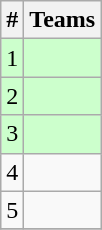<table class="wikitable">
<tr>
<th>#</th>
<th>Teams</th>
</tr>
<tr bgcolor=ccffcc>
<td>1</td>
<td></td>
</tr>
<tr bgcolor=ccffcc>
<td>2</td>
<td></td>
</tr>
<tr bgcolor=ccffcc>
<td>3</td>
<td></td>
</tr>
<tr>
<td>4</td>
<td></td>
</tr>
<tr>
<td>5</td>
<td></td>
</tr>
<tr>
</tr>
</table>
